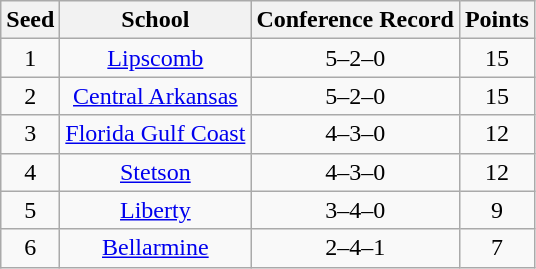<table class="wikitable" style="text-align:center">
<tr>
<th>Seed</th>
<th>School</th>
<th>Conference Record</th>
<th>Points</th>
</tr>
<tr>
<td>1</td>
<td><a href='#'>Lipscomb</a></td>
<td>5–2–0</td>
<td>15</td>
</tr>
<tr>
<td>2</td>
<td><a href='#'>Central Arkansas</a></td>
<td>5–2–0</td>
<td>15</td>
</tr>
<tr>
<td>3</td>
<td><a href='#'>Florida Gulf Coast</a></td>
<td>4–3–0</td>
<td>12</td>
</tr>
<tr>
<td>4</td>
<td><a href='#'>Stetson</a></td>
<td>4–3–0</td>
<td>12</td>
</tr>
<tr>
<td>5</td>
<td><a href='#'>Liberty</a></td>
<td>3–4–0</td>
<td>9</td>
</tr>
<tr>
<td>6</td>
<td><a href='#'>Bellarmine</a></td>
<td>2–4–1</td>
<td>7</td>
</tr>
</table>
